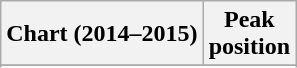<table class="wikitable plainrowheaders sortable" style="text-align:center">
<tr>
<th scope="col">Chart (2014–2015)</th>
<th scope="col">Peak<br>position</th>
</tr>
<tr>
</tr>
<tr>
</tr>
<tr>
</tr>
<tr>
</tr>
<tr>
</tr>
<tr>
</tr>
<tr>
</tr>
</table>
